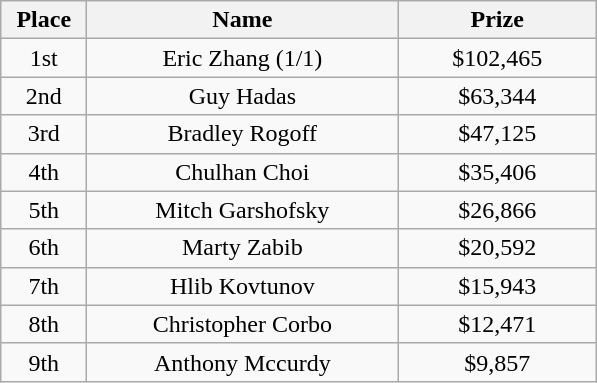<table class="wikitable">
<tr>
<th width="50">Place</th>
<th width="200">Name</th>
<th width="125">Prize</th>
</tr>
<tr>
<td align = "center">1st</td>
<td align = "center">Eric Zhang (1/1)</td>
<td align="center">$102,465</td>
</tr>
<tr>
<td align = "center">2nd</td>
<td align = "center">Guy Hadas</td>
<td align="center">$63,344</td>
</tr>
<tr>
<td align = "center">3rd</td>
<td align = "center">Bradley Rogoff</td>
<td align="center">$47,125</td>
</tr>
<tr>
<td align = "center">4th</td>
<td align = "center">Chulhan Choi</td>
<td align="center">$35,406</td>
</tr>
<tr>
<td align = "center">5th</td>
<td align = "center">Mitch Garshofsky</td>
<td align="center">$26,866</td>
</tr>
<tr>
<td align = "center">6th</td>
<td align = "center">Marty Zabib</td>
<td align="center">$20,592</td>
</tr>
<tr>
<td align = "center">7th</td>
<td align = "center">Hlib Kovtunov</td>
<td align="center">$15,943</td>
</tr>
<tr>
<td align = "center">8th</td>
<td align = "center">Christopher Corbo</td>
<td align="center">$12,471</td>
</tr>
<tr>
<td align = "center">9th</td>
<td align = "center">Anthony Mccurdy</td>
<td align="center">$9,857</td>
</tr>
</table>
